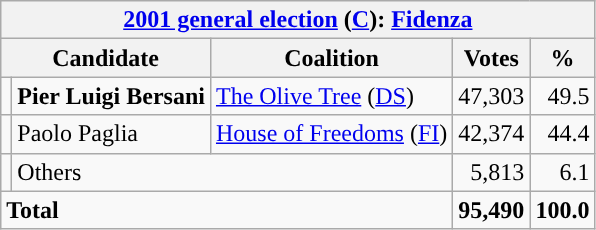<table class=wikitable style=text-align:right>
<tr>
<th colspan=5><a href='#'>2001 general election</a> (<a href='#'>C</a>): <a href='#'>Fidenza</a></th>
</tr>
<tr>
<th colspan=2>Candidate</th>
<th>Coalition</th>
<th>Votes</th>
<th>%</th>
</tr>
<tr>
<td></td>
<td align=left><strong>Pier Luigi Bersani</strong></td>
<td align=left><a href='#'>The Olive Tree</a> (<a href='#'>DS</a>)</td>
<td>47,303</td>
<td>49.5</td>
</tr>
<tr>
<td></td>
<td align=left>Paolo Paglia</td>
<td align=left><a href='#'>House of Freedoms</a> (<a href='#'>FI</a>)</td>
<td>42,374</td>
<td>44.4</td>
</tr>
<tr>
<td></td>
<td align=left colspan=2>Others</td>
<td>5,813</td>
<td>6.1</td>
</tr>
<tr>
<td align=left colspan=3><strong>Total</strong></td>
<td><strong>95,490</strong></td>
<td><strong>100.0</strong></td>
</tr>
</table>
